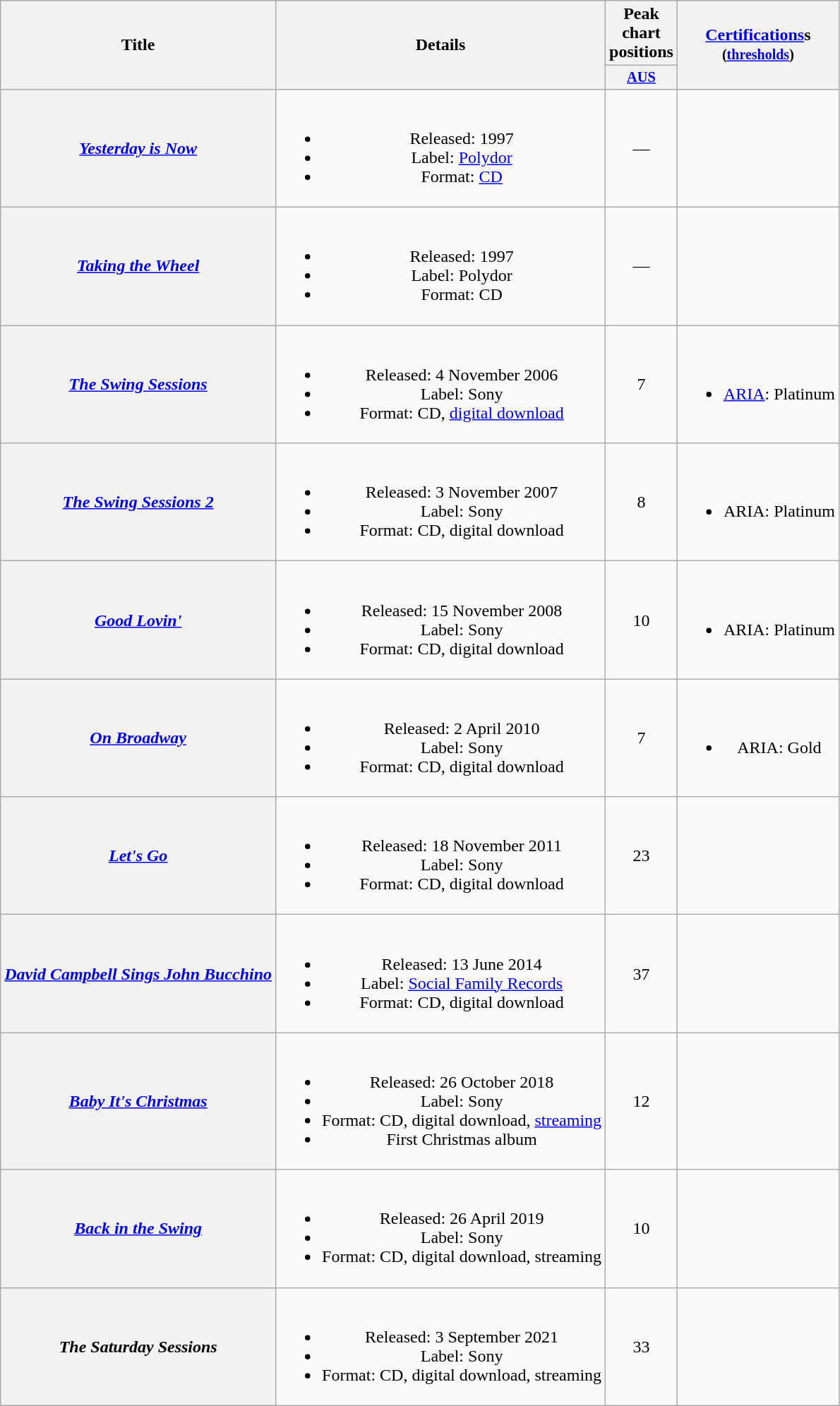<table class="wikitable plainrowheaders" style="text-align:center;" border="1">
<tr>
<th scope="col" rowspan="2">Title</th>
<th scope="col" rowspan="2">Details</th>
<th scope="col" colspan="1">Peak chart positions</th>
<th scope="col" rowspan="2"><a href='#'>Certifications</a>s<br><small>(<a href='#'>thresholds</a>)</small></th>
</tr>
<tr>
<th scope="col" style="width:3em;font-size:85%;"><a href='#'>AUS</a><br></th>
</tr>
<tr>
<th scope="row"><em><a href='#'>Yesterday is Now</a></em></th>
<td><br><ul><li>Released: 1997</li><li>Label: <a href='#'>Polydor</a></li><li>Format: <a href='#'>CD</a></li></ul></td>
<td>—</td>
<td></td>
</tr>
<tr>
<th scope="row"><em><a href='#'>Taking the Wheel</a></em></th>
<td><br><ul><li>Released: 1997</li><li>Label: Polydor</li><li>Format: CD</li></ul></td>
<td>—</td>
<td></td>
</tr>
<tr>
<th scope="row"><em><a href='#'>The Swing Sessions</a></em></th>
<td><br><ul><li>Released: 4 November 2006</li><li>Label: Sony</li><li>Format: CD, <a href='#'>digital download</a></li></ul></td>
<td>7</td>
<td><br><ul><li><a href='#'>ARIA</a>: Platinum</li></ul></td>
</tr>
<tr>
<th scope="row"><em><a href='#'>The Swing Sessions 2</a></em></th>
<td><br><ul><li>Released: 3 November 2007</li><li>Label: Sony</li><li>Format: CD, digital download</li></ul></td>
<td>8</td>
<td><br><ul><li>ARIA: Platinum</li></ul></td>
</tr>
<tr>
<th scope="row"><em><a href='#'>Good Lovin'</a></em></th>
<td><br><ul><li>Released: 15 November 2008</li><li>Label: Sony</li><li>Format: CD, digital download</li></ul></td>
<td>10</td>
<td><br><ul><li>ARIA: Platinum</li></ul></td>
</tr>
<tr>
<th scope="row"><em><a href='#'>On Broadway</a></em></th>
<td><br><ul><li>Released: 2 April 2010</li><li>Label: Sony</li><li>Format: CD, digital download</li></ul></td>
<td>7</td>
<td><br><ul><li>ARIA: Gold</li></ul></td>
</tr>
<tr>
<th scope="row"><em><a href='#'>Let's Go</a></em></th>
<td><br><ul><li>Released: 18 November 2011</li><li>Label: Sony</li><li>Format: CD, digital download</li></ul></td>
<td>23</td>
<td></td>
</tr>
<tr>
<th scope="row"><em><a href='#'>David Campbell Sings John Bucchino</a></em></th>
<td><br><ul><li>Released: 13 June 2014</li><li>Label: <a href='#'>Social Family Records</a></li><li>Format: CD, digital download</li></ul></td>
<td>37</td>
<td></td>
</tr>
<tr>
<th scope="row"><em><a href='#'>Baby It's Christmas</a></em></th>
<td><br><ul><li>Released: 26 October 2018</li><li>Label: Sony</li><li>Format: CD, digital download, <a href='#'>streaming</a></li><li>First Christmas album</li></ul></td>
<td>12</td>
<td></td>
</tr>
<tr>
<th scope="row"><em><a href='#'>Back in the Swing</a></em></th>
<td><br><ul><li>Released: 26 April 2019</li><li>Label: Sony</li><li>Format: CD, digital download, streaming</li></ul></td>
<td>10</td>
<td></td>
</tr>
<tr>
<th scope="row"><em>The Saturday Sessions</em></th>
<td><br><ul><li>Released: 3 September 2021</li><li>Label: Sony</li><li>Format: CD, digital download, streaming</li></ul></td>
<td>33</td>
<td></td>
</tr>
</table>
